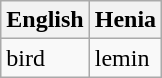<table class="wikitable">
<tr>
<th>English</th>
<th>Henia</th>
</tr>
<tr>
<td>bird</td>
<td>lemin</td>
</tr>
</table>
